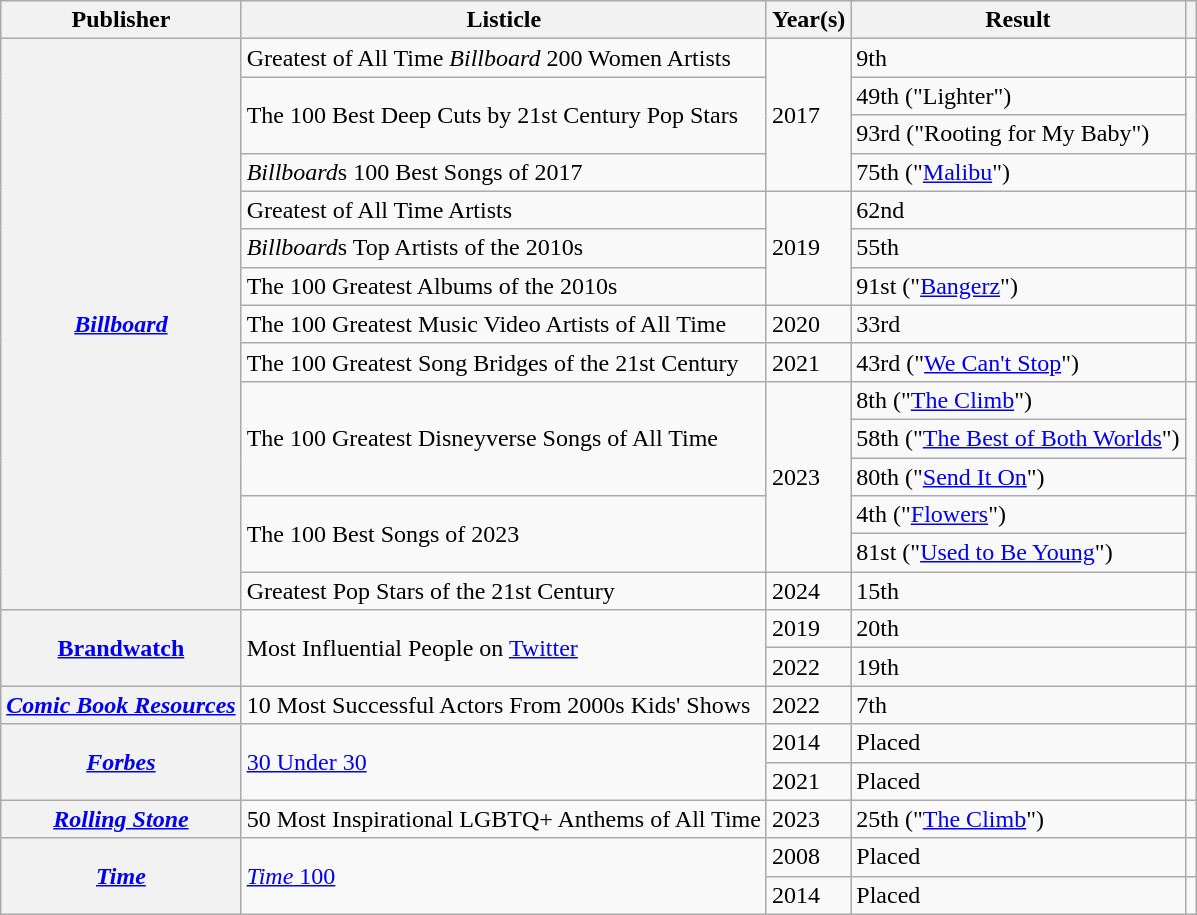<table class="wikitable plainrowheaders sortable" style="margin-right: 0;">
<tr>
<th scope="col">Publisher</th>
<th scope="col">Listicle</th>
<th scope="col">Year(s)</th>
<th scope="col">Result</th>
<th scope="col" class="unsortable"></th>
</tr>
<tr>
<th rowspan="15" scope="row"><em><a href='#'>Billboard</a></em></th>
<td>Greatest of All Time <em>Billboard</em> 200 Women Artists</td>
<td rowspan="4">2017</td>
<td>9th</td>
<td style="text-align:center;"></td>
</tr>
<tr>
<td rowspan="2">The 100 Best Deep Cuts by 21st Century Pop Stars</td>
<td>49th ("Lighter")</td>
<td style="text-align:center;" rowspan="2"></td>
</tr>
<tr>
<td>93rd ("Rooting for My Baby")</td>
</tr>
<tr>
<td><em>Billboard</em>s 100 Best Songs of 2017</td>
<td>75th ("<a href='#'>Malibu</a>")</td>
<td style="text-align:center;"></td>
</tr>
<tr>
<td>Greatest of All Time Artists</td>
<td rowspan="3">2019</td>
<td>62nd</td>
<td style="text-align:center;"></td>
</tr>
<tr>
<td><em>Billboard</em>s Top Artists of the 2010s</td>
<td>55th</td>
<td style="text-align:center;"></td>
</tr>
<tr>
<td>The 100 Greatest Albums of the 2010s</td>
<td>91st ("<a href='#'>Bangerz</a>")</td>
<td style="text-align:center;"></td>
</tr>
<tr>
<td>The 100 Greatest Music Video Artists of All Time</td>
<td>2020</td>
<td>33rd</td>
<td style="text-align:center;"></td>
</tr>
<tr>
<td>The 100 Greatest Song Bridges of the 21st Century</td>
<td>2021</td>
<td>43rd ("<a href='#'>We Can't Stop</a>")</td>
<td style="text-align:center;"></td>
</tr>
<tr>
<td rowspan="3">The 100 Greatest Disneyverse Songs of All Time</td>
<td rowspan="5">2023</td>
<td>8th ("<a href='#'>The Climb</a>")</td>
<td style="text-align:center;" rowspan="3"></td>
</tr>
<tr>
<td>58th ("<a href='#'>The Best of Both Worlds</a>")</td>
</tr>
<tr>
<td>80th ("<a href='#'>Send It On</a>")</td>
</tr>
<tr>
<td rowspan="2">The 100 Best Songs of 2023</td>
<td>4th ("<a href='#'>Flowers</a>")</td>
<td style="text-align:center;" rowspan="2"></td>
</tr>
<tr>
<td>81st ("<a href='#'>Used to Be Young</a>")</td>
</tr>
<tr>
<td>Greatest Pop Stars of the 21st Century</td>
<td>2024</td>
<td>15th</td>
<td style="text-align:center;"></td>
</tr>
<tr>
<th rowspan="2" scope="row"><a href='#'>Brandwatch</a></th>
<td rowspan="2">Most Influential People on <a href='#'>Twitter</a></td>
<td>2019</td>
<td>20th</td>
<td style="text-align:center;"></td>
</tr>
<tr>
<td>2022</td>
<td>19th</td>
<td style="text-align:center;"></td>
</tr>
<tr>
<th scope="row"><em><a href='#'>Comic Book Resources</a></em></th>
<td>10 Most Successful Actors From 2000s Kids' Shows</td>
<td>2022</td>
<td>7th</td>
<td style="text-align:center;"></td>
</tr>
<tr>
<th rowspan="2" scope="row"><em><a href='#'>Forbes</a></em></th>
<td rowspan="2"><a href='#'>30 Under 30</a></td>
<td>2014</td>
<td>Placed</td>
<td style="text-align:center;"></td>
</tr>
<tr>
<td>2021</td>
<td>Placed</td>
<td style="text-align:center;"></td>
</tr>
<tr>
<th scope="row"><em><a href='#'>Rolling Stone</a></em></th>
<td>50 Most Inspirational LGBTQ+ Anthems of All Time</td>
<td>2023</td>
<td>25th ("<a href='#'>The Climb</a>")</td>
<td style="text-align:center;"></td>
</tr>
<tr>
<th rowspan="2" scope="row"><em><a href='#'>Time</a></em></th>
<td rowspan="2"><a href='#'><em>Time</em> 100</a></td>
<td>2008</td>
<td>Placed</td>
<td style="text-align:center;"></td>
</tr>
<tr>
<td>2014</td>
<td>Placed</td>
<td style="text-align:center;"></td>
</tr>
</table>
